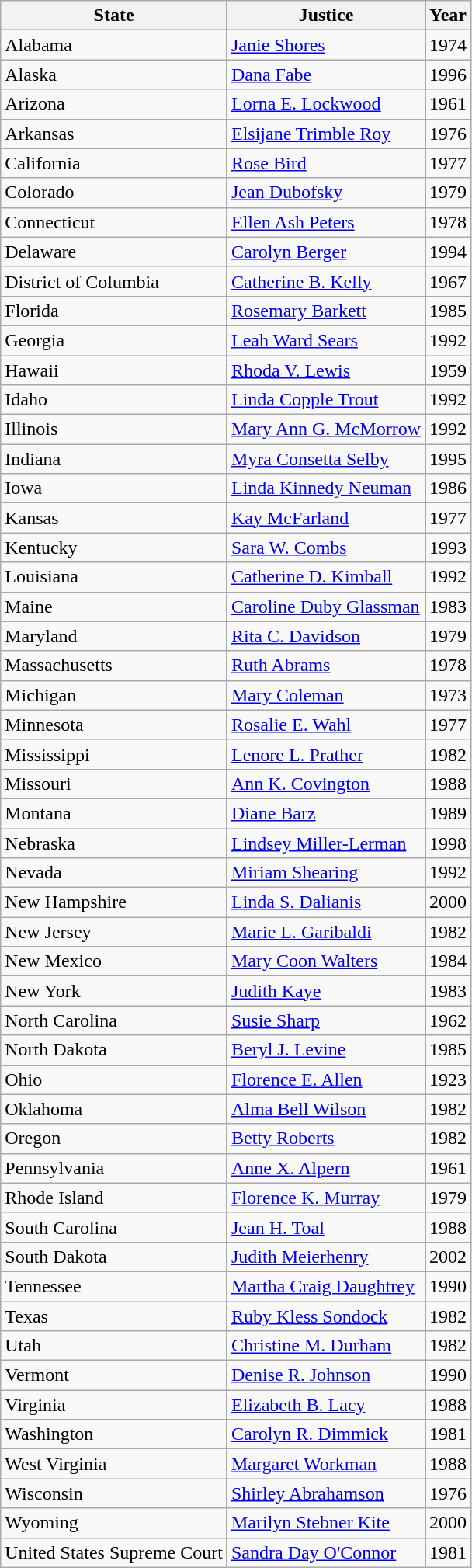<table class="wikitable sortable">
<tr>
<th>State</th>
<th>Justice</th>
<th>Year</th>
</tr>
<tr>
<td>Alabama</td>
<td><a href='#'>Janie Shores</a></td>
<td>1974</td>
</tr>
<tr>
<td>Alaska</td>
<td><a href='#'>Dana Fabe</a></td>
<td>1996</td>
</tr>
<tr>
<td>Arizona</td>
<td><a href='#'>Lorna E. Lockwood</a></td>
<td>1961</td>
</tr>
<tr>
<td>Arkansas</td>
<td><a href='#'>Elsijane Trimble Roy</a></td>
<td>1976</td>
</tr>
<tr>
<td>California</td>
<td><a href='#'>Rose Bird</a></td>
<td>1977</td>
</tr>
<tr>
<td>Colorado</td>
<td><a href='#'>Jean Dubofsky</a></td>
<td>1979</td>
</tr>
<tr>
<td>Connecticut</td>
<td><a href='#'>Ellen Ash Peters</a></td>
<td>1978</td>
</tr>
<tr>
<td>Delaware</td>
<td><a href='#'>Carolyn Berger</a></td>
<td>1994</td>
</tr>
<tr>
<td>District of Columbia</td>
<td><a href='#'>Catherine B. Kelly</a></td>
<td>1967</td>
</tr>
<tr>
<td>Florida</td>
<td><a href='#'>Rosemary Barkett</a></td>
<td>1985</td>
</tr>
<tr>
<td>Georgia</td>
<td><a href='#'>Leah Ward Sears</a></td>
<td>1992</td>
</tr>
<tr>
<td>Hawaii</td>
<td><a href='#'>Rhoda V. Lewis</a></td>
<td>1959</td>
</tr>
<tr>
<td>Idaho</td>
<td><a href='#'>Linda Copple Trout</a></td>
<td>1992</td>
</tr>
<tr>
<td>Illinois</td>
<td><a href='#'>Mary Ann G. McMorrow</a></td>
<td>1992</td>
</tr>
<tr>
<td>Indiana</td>
<td><a href='#'>Myra Consetta Selby</a></td>
<td>1995</td>
</tr>
<tr>
<td>Iowa</td>
<td><a href='#'>Linda Kinnedy Neuman</a></td>
<td>1986</td>
</tr>
<tr>
<td>Kansas</td>
<td><a href='#'>Kay McFarland</a></td>
<td>1977</td>
</tr>
<tr>
<td>Kentucky</td>
<td><a href='#'>Sara W. Combs</a></td>
<td>1993</td>
</tr>
<tr>
<td>Louisiana</td>
<td><a href='#'>Catherine D. Kimball</a></td>
<td>1992</td>
</tr>
<tr>
<td>Maine</td>
<td><a href='#'>Caroline Duby Glassman</a></td>
<td>1983</td>
</tr>
<tr>
<td>Maryland</td>
<td><a href='#'>Rita C. Davidson</a></td>
<td>1979</td>
</tr>
<tr>
<td>Massachusetts</td>
<td><a href='#'>Ruth Abrams</a></td>
<td>1978</td>
</tr>
<tr>
<td>Michigan</td>
<td><a href='#'>Mary Coleman</a></td>
<td>1973</td>
</tr>
<tr>
<td>Minnesota</td>
<td><a href='#'>Rosalie E. Wahl</a></td>
<td>1977</td>
</tr>
<tr>
<td>Mississippi</td>
<td><a href='#'>Lenore L. Prather</a></td>
<td>1982</td>
</tr>
<tr>
<td>Missouri</td>
<td><a href='#'>Ann K. Covington</a></td>
<td>1988</td>
</tr>
<tr>
<td>Montana</td>
<td><a href='#'>Diane Barz</a></td>
<td>1989</td>
</tr>
<tr>
<td>Nebraska</td>
<td><a href='#'>Lindsey Miller-Lerman</a></td>
<td>1998</td>
</tr>
<tr>
<td>Nevada</td>
<td><a href='#'>Miriam Shearing</a></td>
<td>1992</td>
</tr>
<tr>
<td>New Hampshire</td>
<td><a href='#'>Linda S. Dalianis</a></td>
<td>2000</td>
</tr>
<tr>
<td>New Jersey</td>
<td><a href='#'>Marie L. Garibaldi</a></td>
<td>1982</td>
</tr>
<tr>
<td>New Mexico</td>
<td><a href='#'>Mary Coon Walters</a></td>
<td>1984</td>
</tr>
<tr>
<td>New York</td>
<td><a href='#'>Judith Kaye</a></td>
<td>1983</td>
</tr>
<tr>
<td>North Carolina</td>
<td><a href='#'>Susie Sharp</a></td>
<td>1962</td>
</tr>
<tr>
<td>North Dakota</td>
<td><a href='#'>Beryl J. Levine</a></td>
<td>1985</td>
</tr>
<tr>
<td>Ohio</td>
<td><a href='#'>Florence E. Allen</a></td>
<td>1923</td>
</tr>
<tr>
<td>Oklahoma</td>
<td><a href='#'>Alma Bell Wilson</a></td>
<td>1982</td>
</tr>
<tr>
<td>Oregon</td>
<td><a href='#'>Betty Roberts</a></td>
<td>1982</td>
</tr>
<tr>
<td>Pennsylvania</td>
<td><a href='#'>Anne X. Alpern</a></td>
<td>1961</td>
</tr>
<tr>
<td>Rhode Island</td>
<td><a href='#'>Florence K. Murray</a></td>
<td>1979</td>
</tr>
<tr>
<td>South Carolina</td>
<td><a href='#'>Jean H. Toal</a></td>
<td>1988</td>
</tr>
<tr>
<td>South Dakota</td>
<td><a href='#'>Judith Meierhenry</a></td>
<td>2002</td>
</tr>
<tr>
<td>Tennessee</td>
<td><a href='#'>Martha Craig Daughtrey</a></td>
<td>1990</td>
</tr>
<tr>
<td>Texas</td>
<td><a href='#'>Ruby Kless Sondock</a></td>
<td>1982</td>
</tr>
<tr>
<td>Utah</td>
<td><a href='#'>Christine M. Durham</a></td>
<td>1982</td>
</tr>
<tr>
<td>Vermont</td>
<td><a href='#'>Denise R. Johnson</a></td>
<td>1990</td>
</tr>
<tr>
<td>Virginia</td>
<td><a href='#'>Elizabeth B. Lacy</a></td>
<td>1988</td>
</tr>
<tr>
<td>Washington</td>
<td><a href='#'>Carolyn R. Dimmick</a></td>
<td>1981</td>
</tr>
<tr>
<td>West Virginia</td>
<td><a href='#'>Margaret Workman</a></td>
<td>1988</td>
</tr>
<tr>
<td>Wisconsin</td>
<td><a href='#'>Shirley Abrahamson</a></td>
<td>1976</td>
</tr>
<tr>
<td>Wyoming</td>
<td><a href='#'>Marilyn Stebner Kite</a></td>
<td>2000</td>
</tr>
<tr>
<td>United States Supreme Court</td>
<td><a href='#'>Sandra Day O'Connor</a></td>
<td>1981</td>
</tr>
</table>
